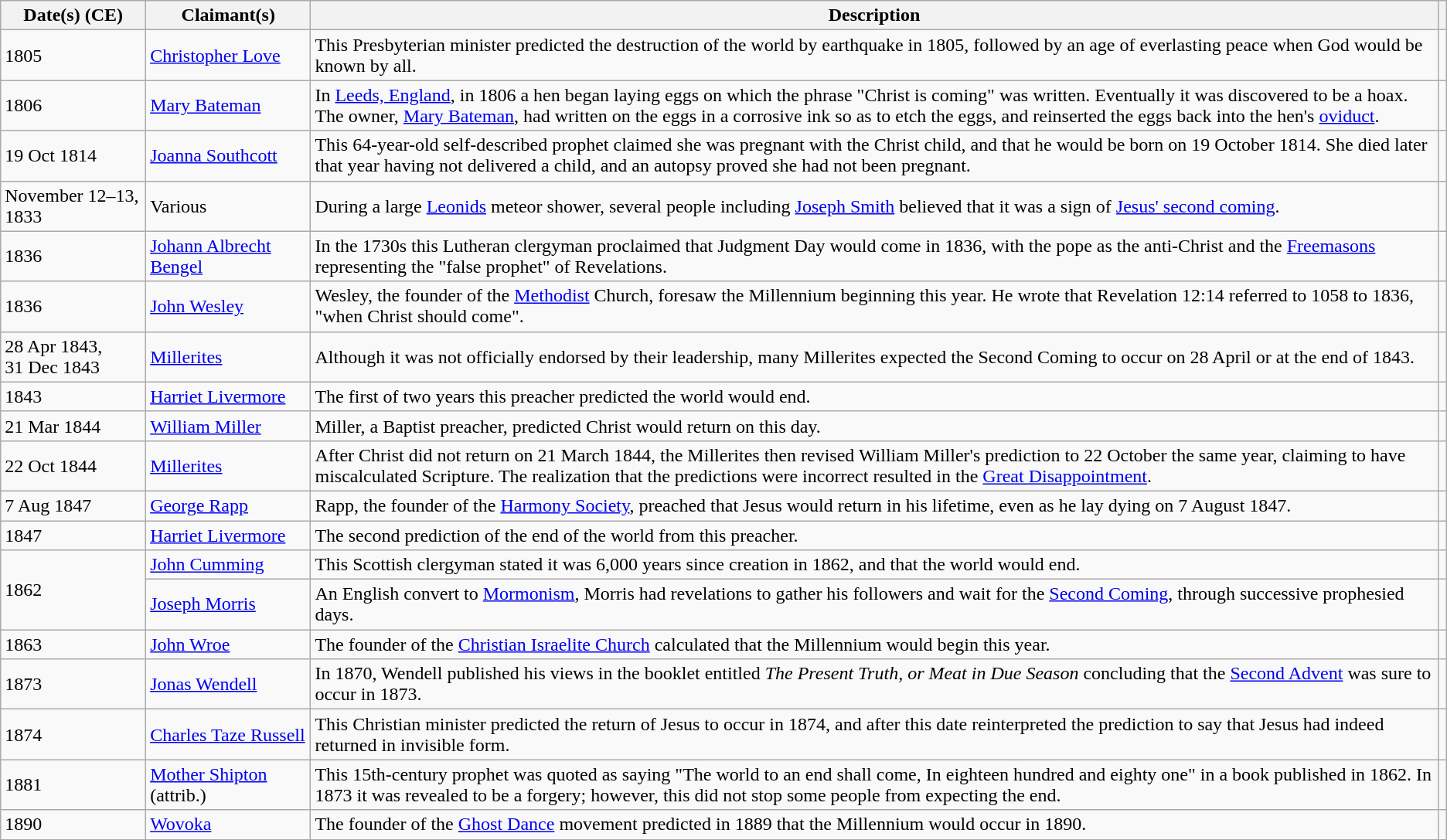<table class="wikitable">
<tr>
<th>Date(s) (CE)</th>
<th>Claimant(s)</th>
<th>Description</th>
<th></th>
</tr>
<tr>
<td>1805</td>
<td><a href='#'>Christopher Love</a></td>
<td>This Presbyterian minister predicted the destruction of the world by earthquake in 1805, followed by an age of everlasting peace when God would be known by all.</td>
<td align=center></td>
</tr>
<tr>
<td>1806</td>
<td><a href='#'>Mary Bateman</a></td>
<td>In <a href='#'>Leeds, England</a>, in 1806 a hen began laying eggs on which the phrase "Christ is coming" was written. Eventually it was discovered to be a hoax. The owner, <a href='#'>Mary Bateman</a>, had written on the eggs in a corrosive ink so as to etch the eggs, and reinserted the eggs back into the hen's <a href='#'>oviduct</a>.</td>
<td align=center><br></td>
</tr>
<tr>
<td>19 Oct 1814</td>
<td><a href='#'>Joanna Southcott</a></td>
<td>This 64-year-old self-described prophet claimed she was pregnant with the Christ child, and that he would be born on 19 October 1814. She died later that year having not delivered a child, and an autopsy proved she had not been pregnant.</td>
<td align=center></td>
</tr>
<tr>
<td>November 12–13, 1833</td>
<td>Various</td>
<td>During a large <a href='#'>Leonids</a> meteor shower, several people including <a href='#'>Joseph Smith</a> believed that it was a sign of <a href='#'>Jesus' second coming</a>.</td>
<td align=center></td>
</tr>
<tr>
<td>1836</td>
<td><a href='#'>Johann Albrecht Bengel</a></td>
<td>In the 1730s this Lutheran clergyman proclaimed that Judgment Day would come in 1836, with the pope as the anti-Christ and the <a href='#'>Freemasons</a> representing the "false prophet" of Revelations.</td>
<td align=center></td>
</tr>
<tr>
<td>1836</td>
<td><a href='#'>John Wesley</a></td>
<td>Wesley, the founder of the <a href='#'>Methodist</a> Church, foresaw the Millennium beginning this year. He wrote that Revelation 12:14 referred to 1058 to 1836, "when Christ should come".</td>
<td align=center><br></td>
</tr>
<tr>
<td>28 Apr 1843,<br>31 Dec 1843</td>
<td><a href='#'>Millerites</a></td>
<td>Although it was not officially endorsed by their leadership, many Millerites expected the Second Coming to occur on 28 April or at the end of 1843.</td>
<td align=center></td>
</tr>
<tr>
<td>1843</td>
<td><a href='#'>Harriet&nbsp;Livermore</a></td>
<td>The first of two years this preacher predicted the world would end.</td>
<td align=center></td>
</tr>
<tr>
<td>21 Mar 1844</td>
<td><a href='#'>William Miller</a></td>
<td>Miller, a Baptist preacher, predicted Christ would return on this day.</td>
<td align=center></td>
</tr>
<tr>
<td>22 Oct 1844</td>
<td><a href='#'>Millerites</a></td>
<td>After Christ did not return on 21 March 1844, the Millerites then revised William Miller's prediction to 22 October the same year, claiming to have miscalculated Scripture. The realization that the predictions were incorrect resulted in the <a href='#'>Great Disappointment</a>.</td>
<td align=center><br></td>
</tr>
<tr>
<td>7 Aug 1847</td>
<td><a href='#'>George Rapp</a></td>
<td>Rapp, the founder of the <a href='#'>Harmony Society</a>, preached that Jesus would return in his lifetime, even as he lay dying on 7 August 1847.</td>
<td align=center></td>
</tr>
<tr>
<td>1847</td>
<td><a href='#'>Harriet Livermore</a></td>
<td>The second prediction of the end of the world from this preacher.</td>
<td align=center></td>
</tr>
<tr>
<td rowspan="2">1862</td>
<td><a href='#'>John Cumming</a></td>
<td>This Scottish clergyman stated it was 6,000 years since creation in 1862, and that the world would end.</td>
<td align=center></td>
</tr>
<tr>
<td><a href='#'>Joseph Morris</a></td>
<td>An English convert to <a href='#'>Mormonism</a>, Morris had revelations to gather his followers and wait for the <a href='#'>Second Coming</a>, through successive prophesied days.</td>
<td align=center></td>
</tr>
<tr>
<td>1863</td>
<td><a href='#'>John Wroe</a></td>
<td>The founder of the <a href='#'>Christian Israelite Church</a> calculated that the Millennium would begin this year.</td>
<td align=center></td>
</tr>
<tr>
<td>1873</td>
<td><a href='#'>Jonas Wendell</a></td>
<td>In 1870, Wendell published his views in the booklet entitled <em>The Present Truth, or Meat in Due Season</em> concluding that the <a href='#'>Second Advent</a> was sure to occur in 1873.</td>
<td align=center></td>
</tr>
<tr>
<td>1874</td>
<td><a href='#'>Charles Taze Russell</a></td>
<td>This Christian minister predicted the return of Jesus to occur in 1874, and after this date reinterpreted the prediction to say that Jesus had indeed returned in invisible form.</td>
<td align=center><br></td>
</tr>
<tr>
<td>1881</td>
<td><a href='#'>Mother Shipton</a> (attrib.)</td>
<td>This 15th-century prophet was quoted as saying "The world to an end shall come, In eighteen hundred and eighty one" in a book published in 1862. In 1873 it was revealed to be a forgery; however, this did not stop some people from expecting the end.</td>
<td align=center></td>
</tr>
<tr>
<td>1890</td>
<td><a href='#'>Wovoka</a></td>
<td>The founder of the <a href='#'>Ghost Dance</a> movement predicted in 1889 that the Millennium would occur in 1890.</td>
<td align=center></td>
</tr>
</table>
